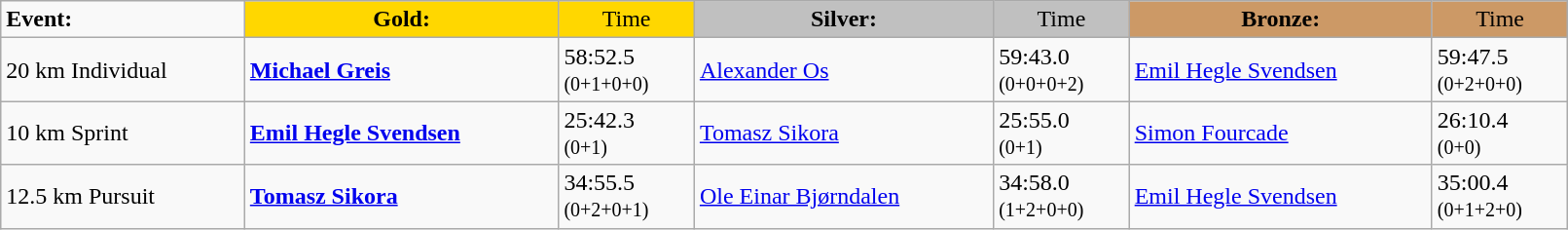<table class="wikitable" width=85%>
<tr>
<td><strong>Event:</strong></td>
<td style="text-align:center;background-color:gold;"><strong>Gold:</strong></td>
<td style="text-align:center;background-color:gold;">Time</td>
<td style="text-align:center;background-color:silver;"><strong>Silver:</strong></td>
<td style="text-align:center;background-color:silver;">Time</td>
<td style="text-align:center;background-color:#CC9966;"><strong>Bronze:</strong></td>
<td style="text-align:center;background-color:#CC9966;">Time</td>
</tr>
<tr>
<td>20 km Individual<br></td>
<td><strong><a href='#'>Michael Greis</a></strong><br><small></small></td>
<td>58:52.5<br><small>(0+1+0+0)</small></td>
<td><a href='#'>Alexander Os</a><br><small></small></td>
<td>59:43.0<br><small>(0+0+0+2)</small></td>
<td><a href='#'>Emil Hegle Svendsen</a><br><small></small></td>
<td>59:47.5<br><small>(0+2+0+0)</small></td>
</tr>
<tr>
<td>10 km Sprint<br></td>
<td><strong><a href='#'>Emil Hegle Svendsen</a></strong><br><small></small></td>
<td>25:42.3<br><small>(0+1)</small></td>
<td><a href='#'>Tomasz Sikora</a><br><small></small></td>
<td>25:55.0<br><small>(0+1)</small></td>
<td><a href='#'>Simon Fourcade</a><br><small></small></td>
<td>26:10.4<br><small>(0+0)</small></td>
</tr>
<tr>
<td>12.5 km Pursuit<br></td>
<td><strong><a href='#'>Tomasz Sikora</a></strong><br><small></small></td>
<td>34:55.5<br><small>(0+2+0+1)</small></td>
<td><a href='#'>Ole Einar Bjørndalen</a><br><small></small></td>
<td>34:58.0<br><small>(1+2+0+0)</small></td>
<td><a href='#'>Emil Hegle Svendsen</a><br><small></small></td>
<td>35:00.4<br><small>(0+1+2+0)</small></td>
</tr>
</table>
